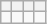<table class="wikitable">
<tr>
<th></th>
<th></th>
<th></th>
<th></th>
</tr>
<tr>
<td></td>
<td></td>
<td></td>
<td></td>
</tr>
</table>
